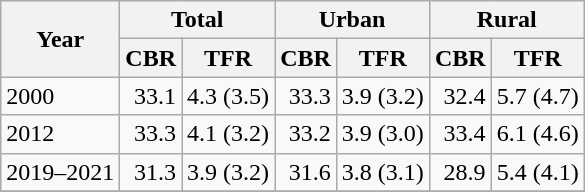<table class="wikitable">
<tr>
<th rowspan=2>Year</th>
<th colspan=2>Total</th>
<th colspan=2>Urban</th>
<th colspan=2>Rural</th>
</tr>
<tr>
<th>CBR</th>
<th>TFR</th>
<th>CBR</th>
<th>TFR</th>
<th>CBR</th>
<th>TFR</th>
</tr>
<tr>
<td>2000</td>
<td style="text-align:right;">33.1</td>
<td style="text-align:right;">4.3 (3.5)</td>
<td style="text-align:right;">33.3</td>
<td style="text-align:right;">3.9 (3.2)</td>
<td style="text-align:right;">32.4</td>
<td style="text-align:right;">5.7 (4.7)</td>
</tr>
<tr>
<td>2012</td>
<td style="text-align:right;">33.3</td>
<td style="text-align:right;">4.1 (3.2)</td>
<td style="text-align:right;">33.2</td>
<td style="text-align:right;">3.9 (3.0)</td>
<td style="text-align:right;">33.4</td>
<td style="text-align:right;">6.1 (4.6)</td>
</tr>
<tr>
<td>2019–2021</td>
<td style="text-align:right;">31.3</td>
<td style="text-align:right;">3.9 (3.2)</td>
<td style="text-align:right;">31.6</td>
<td style="text-align:right;">3.8 (3.1)</td>
<td style="text-align:right;">28.9</td>
<td style="text-align:right;">5.4 (4.1)</td>
</tr>
<tr>
</tr>
</table>
